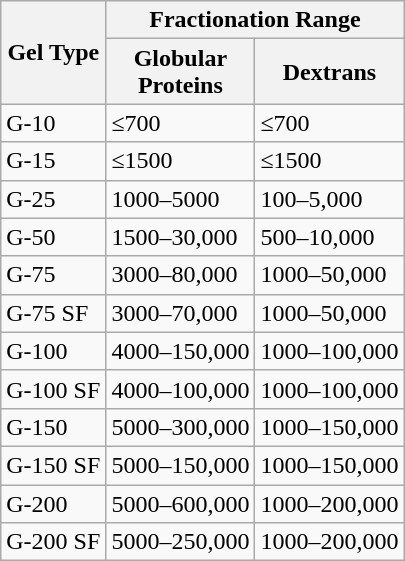<table class="wikitable">
<tr>
<th rowspan="2">Gel Type</th>
<th colspan="2">Fractionation Range</th>
</tr>
<tr>
<th>Globular<br>Proteins</th>
<th>Dextrans</th>
</tr>
<tr>
<td>G-10</td>
<td>≤700</td>
<td>≤700</td>
</tr>
<tr>
<td>G-15</td>
<td>≤1500</td>
<td>≤1500</td>
</tr>
<tr>
<td>G-25</td>
<td>1000–5000</td>
<td>100–5,000</td>
</tr>
<tr>
<td>G-50</td>
<td>1500–30,000</td>
<td>500–10,000</td>
</tr>
<tr>
<td>G-75</td>
<td>3000–80,000</td>
<td>1000–50,000</td>
</tr>
<tr>
<td>G-75 SF</td>
<td>3000–70,000</td>
<td>1000–50,000</td>
</tr>
<tr>
<td>G-100</td>
<td>4000–150,000</td>
<td>1000–100,000</td>
</tr>
<tr>
<td>G-100 SF</td>
<td>4000–100,000</td>
<td>1000–100,000</td>
</tr>
<tr>
<td>G-150</td>
<td>5000–300,000</td>
<td>1000–150,000</td>
</tr>
<tr>
<td>G-150 SF</td>
<td>5000–150,000</td>
<td>1000–150,000</td>
</tr>
<tr>
<td>G-200</td>
<td>5000–600,000</td>
<td>1000–200,000</td>
</tr>
<tr>
<td>G-200 SF</td>
<td>5000–250,000</td>
<td>1000–200,000</td>
</tr>
</table>
